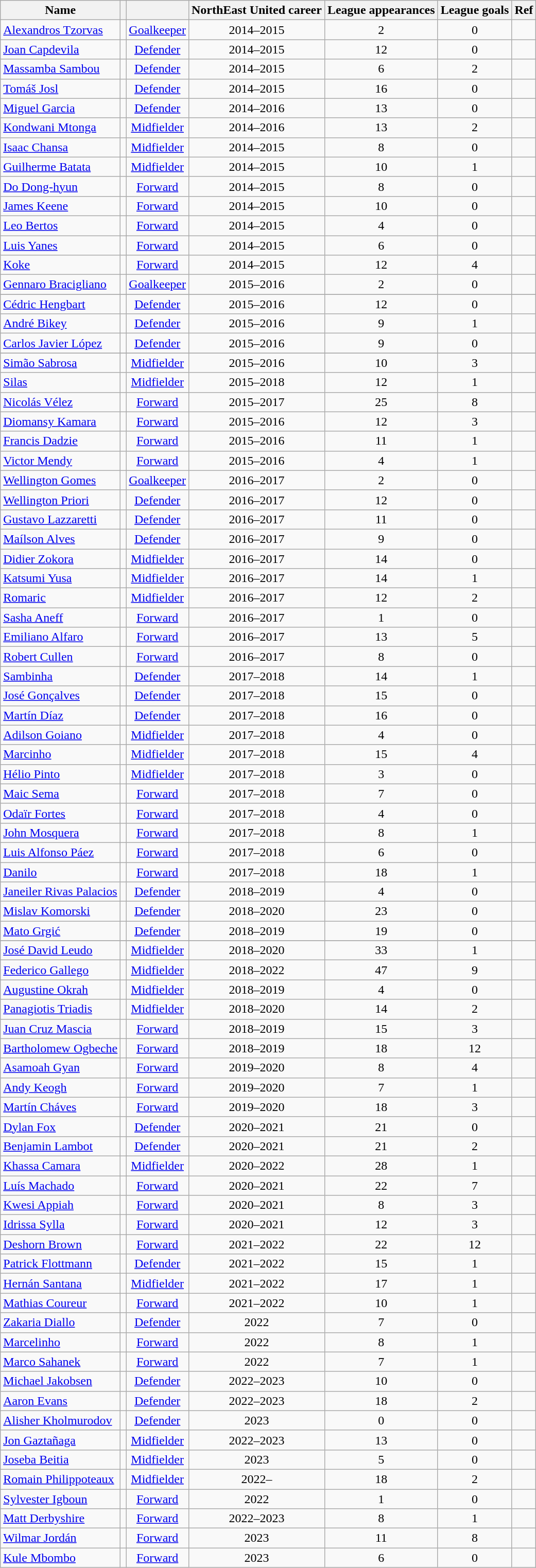<table class="wikitable sortable" style="text-align:center;">
<tr>
<th>Name</th>
<th></th>
<th></th>
<th>NorthEast United career</th>
<th data-sort-type="number">League appearances</th>
<th data-sort-type="number">League goals</th>
<th class="unsortable">Ref</th>
</tr>
<tr>
<td align="left"><a href='#'>Alexandros Tzorvas</a></td>
<td></td>
<td data-sort-value=3><a href='#'>Goalkeeper</a></td>
<td>2014–2015</td>
<td>2</td>
<td>0</td>
<td></td>
</tr>
<tr>
<td align="left"><a href='#'>Joan Capdevila</a></td>
<td></td>
<td data-sort-value=3><a href='#'>Defender</a></td>
<td>2014–2015</td>
<td>12</td>
<td>0</td>
<td></td>
</tr>
<tr>
<td align="left"><a href='#'>Massamba Sambou</a></td>
<td></td>
<td data-sort-value=3><a href='#'>Defender</a></td>
<td>2014–2015</td>
<td>6</td>
<td>2</td>
<td></td>
</tr>
<tr>
<td align="left"><a href='#'>Tomáš Josl</a></td>
<td></td>
<td data-sort-value=3><a href='#'>Defender</a></td>
<td>2014–2015</td>
<td>16</td>
<td>0</td>
<td></td>
</tr>
<tr>
<td align="left"><a href='#'>Miguel Garcia</a></td>
<td></td>
<td data-sort-value=3><a href='#'>Defender</a></td>
<td>2014–2016</td>
<td>13</td>
<td>0</td>
<td></td>
</tr>
<tr>
<td align="left"><a href='#'>Kondwani Mtonga</a></td>
<td></td>
<td data-sort-value=3><a href='#'>Midfielder</a></td>
<td>2014–2016</td>
<td>13</td>
<td>2</td>
<td></td>
</tr>
<tr>
<td align="left"><a href='#'>Isaac Chansa</a></td>
<td></td>
<td data-sort-value=3><a href='#'>Midfielder</a></td>
<td>2014–2015</td>
<td>8</td>
<td>0</td>
<td></td>
</tr>
<tr>
<td align="left"><a href='#'>Guilherme Batata</a></td>
<td></td>
<td data-sort-value=3><a href='#'>Midfielder</a></td>
<td>2014–2015</td>
<td>10</td>
<td>1</td>
<td></td>
</tr>
<tr>
<td align="left"><a href='#'>Do Dong-hyun</a></td>
<td></td>
<td data-sort-value=3><a href='#'>Forward</a></td>
<td>2014–2015</td>
<td>8</td>
<td>0</td>
<td></td>
</tr>
<tr>
<td align="left"><a href='#'>James Keene</a></td>
<td></td>
<td data-sort-value=3><a href='#'>Forward</a></td>
<td>2014–2015</td>
<td>10</td>
<td>0</td>
<td></td>
</tr>
<tr>
<td align="left"><a href='#'>Leo Bertos</a></td>
<td></td>
<td data-sort-value=3><a href='#'>Forward</a></td>
<td>2014–2015</td>
<td>4</td>
<td>0</td>
<td></td>
</tr>
<tr>
<td align="left"><a href='#'>Luis Yanes</a></td>
<td></td>
<td data-sort-value=3><a href='#'>Forward</a></td>
<td>2014–2015</td>
<td>6</td>
<td>0</td>
<td></td>
</tr>
<tr>
<td align="left"><a href='#'>Koke</a></td>
<td></td>
<td data-sort-value=3><a href='#'>Forward</a></td>
<td>2014–2015</td>
<td>12</td>
<td>4</td>
<td></td>
</tr>
<tr>
<td align="left"><a href='#'>Gennaro Bracigliano</a></td>
<td></td>
<td data-sort-value=3><a href='#'>Goalkeeper</a></td>
<td>2015–2016</td>
<td>2</td>
<td>0</td>
<td></td>
</tr>
<tr>
</tr>
<tr>
<td align="left"><a href='#'>Cédric Hengbart</a></td>
<td></td>
<td data-sort-value=3><a href='#'>Defender</a></td>
<td>2015–2016</td>
<td>12</td>
<td>0</td>
<td></td>
</tr>
<tr>
<td align="left"><a href='#'>André Bikey</a></td>
<td></td>
<td data-sort-value=3><a href='#'>Defender</a></td>
<td>2015–2016</td>
<td>9</td>
<td>1</td>
<td></td>
</tr>
<tr>
<td align="left"><a href='#'>Carlos Javier López</a></td>
<td></td>
<td data-sort-value=3><a href='#'>Defender</a></td>
<td>2015–2016</td>
<td>9</td>
<td>0</td>
<td></td>
</tr>
<tr>
</tr>
<tr>
<td align="left"><a href='#'>Simão Sabrosa</a></td>
<td></td>
<td data-sort-value=3><a href='#'>Midfielder</a></td>
<td>2015–2016</td>
<td>10</td>
<td>3</td>
<td></td>
</tr>
<tr>
<td align="left"><a href='#'>Silas</a></td>
<td></td>
<td data-sort-value=3><a href='#'>Midfielder</a></td>
<td>2015–2018</td>
<td>12</td>
<td>1</td>
<td></td>
</tr>
<tr>
<td align="left"><a href='#'>Nicolás Vélez</a></td>
<td></td>
<td data-sort-value=3><a href='#'>Forward</a></td>
<td>2015–2017</td>
<td>25</td>
<td>8</td>
<td></td>
</tr>
<tr>
<td align="left"><a href='#'>Diomansy Kamara</a></td>
<td></td>
<td data-sort-value=3><a href='#'>Forward</a></td>
<td>2015–2016</td>
<td>12</td>
<td>3</td>
<td></td>
</tr>
<tr>
<td align="left"><a href='#'>Francis Dadzie</a></td>
<td></td>
<td data-sort-value=3><a href='#'>Forward</a></td>
<td>2015–2016</td>
<td>11</td>
<td>1</td>
<td></td>
</tr>
<tr>
<td align="left"><a href='#'>Victor Mendy</a></td>
<td></td>
<td data-sort-value=3><a href='#'>Forward</a></td>
<td>2015–2016</td>
<td>4</td>
<td>1</td>
<td></td>
</tr>
<tr>
<td align="left"><a href='#'>Wellington Gomes</a></td>
<td></td>
<td data-sort-value=3><a href='#'>Goalkeeper</a></td>
<td>2016–2017</td>
<td>2</td>
<td>0</td>
<td></td>
</tr>
<tr>
<td align="left"><a href='#'>Wellington Priori</a></td>
<td></td>
<td data-sort-value=3><a href='#'>Defender</a></td>
<td>2016–2017</td>
<td>12</td>
<td>0</td>
<td></td>
</tr>
<tr>
<td align="left"><a href='#'>Gustavo Lazzaretti</a></td>
<td></td>
<td data-sort-value=3><a href='#'>Defender</a></td>
<td>2016–2017</td>
<td>11</td>
<td>0</td>
<td></td>
</tr>
<tr>
<td align="left"><a href='#'>Maílson Alves</a></td>
<td></td>
<td data-sort-value=3><a href='#'>Defender</a></td>
<td>2016–2017</td>
<td>9</td>
<td>0</td>
<td></td>
</tr>
<tr>
<td align="left"><a href='#'>Didier Zokora</a></td>
<td></td>
<td data-sort-value=3><a href='#'>Midfielder</a></td>
<td>2016–2017</td>
<td>14</td>
<td>0</td>
<td></td>
</tr>
<tr>
<td align="left"><a href='#'>Katsumi Yusa</a></td>
<td></td>
<td data-sort-value=3><a href='#'>Midfielder</a></td>
<td>2016–2017</td>
<td>14</td>
<td>1</td>
<td></td>
</tr>
<tr>
<td align="left"><a href='#'>Romaric</a></td>
<td></td>
<td data-sort-value=3><a href='#'>Midfielder</a></td>
<td>2016–2017</td>
<td>12</td>
<td>2</td>
<td></td>
</tr>
<tr>
<td align="left"><a href='#'>Sasha Aneff</a></td>
<td></td>
<td data-sort-value=3><a href='#'>Forward</a></td>
<td>2016–2017</td>
<td>1</td>
<td>0</td>
<td></td>
</tr>
<tr>
<td align="left"><a href='#'>Emiliano Alfaro</a></td>
<td></td>
<td data-sort-value=3><a href='#'>Forward</a></td>
<td>2016–2017</td>
<td>13</td>
<td>5</td>
<td></td>
</tr>
<tr>
<td align="left"><a href='#'>Robert Cullen</a></td>
<td></td>
<td data-sort-value=3><a href='#'>Forward</a></td>
<td>2016–2017</td>
<td>8</td>
<td>0</td>
<td></td>
</tr>
<tr>
<td align="left"><a href='#'>Sambinha</a></td>
<td></td>
<td data-sort-value=3><a href='#'>Defender</a></td>
<td>2017–2018</td>
<td>14</td>
<td>1</td>
<td></td>
</tr>
<tr>
<td align="left"><a href='#'>José Gonçalves</a></td>
<td></td>
<td data-sort-value=3><a href='#'>Defender</a></td>
<td>2017–2018</td>
<td>15</td>
<td>0</td>
<td></td>
</tr>
<tr>
<td align="left"><a href='#'>Martín Díaz</a></td>
<td></td>
<td data-sort-value=3><a href='#'>Defender</a></td>
<td>2017–2018</td>
<td>16</td>
<td>0</td>
<td></td>
</tr>
<tr>
<td align="left"><a href='#'>Adilson Goiano</a></td>
<td></td>
<td data-sort-value=3><a href='#'>Midfielder</a></td>
<td>2017–2018</td>
<td>4</td>
<td>0</td>
<td></td>
</tr>
<tr>
<td align="left"><a href='#'>Marcinho</a></td>
<td></td>
<td data-sort-value=3><a href='#'>Midfielder</a></td>
<td>2017–2018</td>
<td>15</td>
<td>4</td>
<td></td>
</tr>
<tr>
<td align="left"><a href='#'>Hélio Pinto</a></td>
<td></td>
<td data-sort-value=3><a href='#'>Midfielder</a></td>
<td>2017–2018</td>
<td>3</td>
<td>0</td>
<td></td>
</tr>
<tr>
<td align="left"><a href='#'>Maic Sema</a></td>
<td></td>
<td data-sort-value=3><a href='#'>Forward</a></td>
<td>2017–2018</td>
<td>7</td>
<td>0</td>
<td></td>
</tr>
<tr>
<td align="left"><a href='#'>Odaïr Fortes</a></td>
<td></td>
<td data-sort-value=3><a href='#'>Forward</a></td>
<td>2017–2018</td>
<td>4</td>
<td>0</td>
<td></td>
</tr>
<tr>
<td align="left"><a href='#'>John Mosquera</a></td>
<td></td>
<td data-sort-value=3><a href='#'>Forward</a></td>
<td>2017–2018</td>
<td>8</td>
<td>1</td>
<td></td>
</tr>
<tr>
<td align="left"><a href='#'>Luis Alfonso Páez</a></td>
<td></td>
<td data-sort-value=3><a href='#'>Forward</a></td>
<td>2017–2018</td>
<td>6</td>
<td>0</td>
<td></td>
</tr>
<tr>
<td align="left"><a href='#'>Danilo</a></td>
<td></td>
<td data-sort-value=3><a href='#'>Forward</a></td>
<td>2017–2018</td>
<td>18</td>
<td>1</td>
<td></td>
</tr>
<tr>
<td align="left"><a href='#'>Janeiler Rivas Palacios</a></td>
<td></td>
<td data-sort-value=3><a href='#'>Defender</a></td>
<td>2018–2019</td>
<td>4</td>
<td>0</td>
<td></td>
</tr>
<tr>
<td align="left"><a href='#'>Mislav Komorski</a></td>
<td></td>
<td data-sort-value=3><a href='#'>Defender</a></td>
<td>2018–2020</td>
<td>23</td>
<td>0</td>
<td></td>
</tr>
<tr>
<td align="left"><a href='#'>Mato Grgić</a></td>
<td></td>
<td data-sort-value=3><a href='#'>Defender</a></td>
<td>2018–2019</td>
<td>19</td>
<td>0</td>
<td></td>
</tr>
<tr>
</tr>
<tr>
<td align="left"><a href='#'>José David Leudo</a></td>
<td></td>
<td data-sort-value=3><a href='#'>Midfielder</a></td>
<td>2018–2020</td>
<td>33</td>
<td>1</td>
<td></td>
</tr>
<tr>
<td align="left"><a href='#'>Federico Gallego</a></td>
<td></td>
<td data-sort-value=3><a href='#'>Midfielder</a></td>
<td>2018–2022</td>
<td>47</td>
<td>9</td>
<td></td>
</tr>
<tr>
<td align="left"><a href='#'>Augustine Okrah</a></td>
<td></td>
<td data-sort-value=3><a href='#'>Midfielder</a></td>
<td>2018–2019</td>
<td>4</td>
<td>0</td>
<td></td>
</tr>
<tr>
<td align="left"><a href='#'>Panagiotis Triadis</a></td>
<td></td>
<td data-sort-value=3><a href='#'>Midfielder</a></td>
<td>2018–2020</td>
<td>14</td>
<td>2</td>
<td></td>
</tr>
<tr>
<td align="left"><a href='#'>Juan Cruz Mascia</a></td>
<td></td>
<td data-sort-value=3><a href='#'>Forward</a></td>
<td>2018–2019</td>
<td>15</td>
<td>3</td>
<td></td>
</tr>
<tr>
<td align="left"><a href='#'>Bartholomew Ogbeche</a></td>
<td></td>
<td data-sort-value=3><a href='#'>Forward</a></td>
<td>2018–2019</td>
<td>18</td>
<td>12</td>
<td></td>
</tr>
<tr>
<td align="left"><a href='#'>Asamoah Gyan</a></td>
<td></td>
<td data-sort-value=3><a href='#'>Forward</a></td>
<td>2019–2020</td>
<td>8</td>
<td>4</td>
<td></td>
</tr>
<tr>
<td align="left"><a href='#'>Andy Keogh</a></td>
<td></td>
<td data-sort-value=3><a href='#'>Forward</a></td>
<td>2019–2020</td>
<td>7</td>
<td>1</td>
<td></td>
</tr>
<tr>
<td align="left"><a href='#'>Martín Cháves</a></td>
<td></td>
<td data-sort-value=3><a href='#'>Forward</a></td>
<td>2019–2020</td>
<td>18</td>
<td>3</td>
<td></td>
</tr>
<tr>
<td align="left"><a href='#'>Dylan Fox</a></td>
<td></td>
<td data-sort-value="3"><a href='#'>Defender</a></td>
<td>2020–2021</td>
<td>21</td>
<td>0</td>
<td></td>
</tr>
<tr>
<td align="left"><a href='#'>Benjamin Lambot</a></td>
<td></td>
<td data-sort-value="3"><a href='#'>Defender</a></td>
<td>2020–2021</td>
<td>21</td>
<td>2</td>
<td></td>
</tr>
<tr>
<td align="left"><a href='#'>Khassa Camara</a></td>
<td></td>
<td data-sort-value="3"><a href='#'>Midfielder</a></td>
<td>2020–2022</td>
<td>28</td>
<td>1</td>
<td></td>
</tr>
<tr>
<td align="left"><a href='#'>Luís Machado</a></td>
<td></td>
<td data-sort-value="3"><a href='#'>Forward</a></td>
<td>2020–2021</td>
<td>22</td>
<td>7</td>
<td></td>
</tr>
<tr>
<td align="left"><a href='#'>Kwesi Appiah</a></td>
<td></td>
<td data-sort-value="3"><a href='#'>Forward</a></td>
<td>2020–2021</td>
<td>8</td>
<td>3</td>
<td></td>
</tr>
<tr>
<td align="left"><a href='#'>Idrissa Sylla</a></td>
<td></td>
<td data-sort-value="3"><a href='#'>Forward</a></td>
<td>2020–2021</td>
<td>12</td>
<td>3</td>
<td></td>
</tr>
<tr>
<td align="left"><a href='#'>Deshorn Brown</a></td>
<td></td>
<td data-sort-value=3><a href='#'>Forward</a></td>
<td>2021–2022</td>
<td>22</td>
<td>12</td>
<td></td>
</tr>
<tr>
<td align="left"><a href='#'>Patrick Flottmann</a></td>
<td></td>
<td data-sort-value=3><a href='#'>Defender</a></td>
<td>2021–2022</td>
<td>15</td>
<td>1</td>
<td></td>
</tr>
<tr>
<td align="left"><a href='#'>Hernán Santana</a></td>
<td></td>
<td data-sort-value=3><a href='#'>Midfielder</a></td>
<td>2021–2022</td>
<td>17</td>
<td>1</td>
<td></td>
</tr>
<tr>
<td align="left"><a href='#'>Mathias Coureur</a></td>
<td></td>
<td data-sort-value=3><a href='#'>Forward</a></td>
<td>2021–2022</td>
<td>10</td>
<td>1</td>
<td></td>
</tr>
<tr>
<td align="left"><a href='#'>Zakaria Diallo</a></td>
<td></td>
<td data-sort-value=3><a href='#'>Defender</a></td>
<td>2022</td>
<td>7</td>
<td>0</td>
<td></td>
</tr>
<tr>
<td align="left"><a href='#'>Marcelinho</a></td>
<td></td>
<td data-sort-value=3><a href='#'>Forward</a></td>
<td>2022</td>
<td>8</td>
<td>1</td>
<td></td>
</tr>
<tr>
<td align="left"><a href='#'>Marco Sahanek</a></td>
<td></td>
<td data-sort-value=3><a href='#'>Forward</a></td>
<td>2022</td>
<td>7</td>
<td>1</td>
<td></td>
</tr>
<tr>
<td align="left"><a href='#'>Michael Jakobsen</a></td>
<td></td>
<td data-sort-value=3><a href='#'>Defender</a></td>
<td>2022–2023</td>
<td>10</td>
<td>0</td>
<td></td>
</tr>
<tr>
<td align="left"><a href='#'>Aaron Evans</a></td>
<td></td>
<td data-sort-value=3><a href='#'>Defender</a></td>
<td>2022–2023</td>
<td>18</td>
<td>2</td>
<td></td>
</tr>
<tr>
<td align="left"><a href='#'>Alisher Kholmurodov</a></td>
<td></td>
<td data-sort-value=3><a href='#'>Defender</a></td>
<td>2023</td>
<td>0</td>
<td>0</td>
<td></td>
</tr>
<tr>
<td align="left"><a href='#'>Jon Gaztañaga</a></td>
<td></td>
<td data-sort-value=3><a href='#'>Midfielder</a></td>
<td>2022–2023</td>
<td>13</td>
<td>0</td>
<td></td>
</tr>
<tr>
<td align="left"><a href='#'>Joseba Beitia</a></td>
<td></td>
<td data-sort-value=3><a href='#'>Midfielder</a></td>
<td>2023</td>
<td>5</td>
<td>0</td>
<td></td>
</tr>
<tr>
<td align="left"><a href='#'>Romain Philippoteaux</a></td>
<td></td>
<td data-sort-value=3><a href='#'>Midfielder</a></td>
<td>2022–</td>
<td>18</td>
<td>2</td>
<td></td>
</tr>
<tr>
<td align="left"><a href='#'>Sylvester Igboun</a></td>
<td></td>
<td data-sort-value=3><a href='#'>Forward</a></td>
<td>2022</td>
<td>1</td>
<td>0</td>
<td></td>
</tr>
<tr>
<td align="left"><a href='#'>Matt Derbyshire</a></td>
<td></td>
<td data-sort-value=3><a href='#'>Forward</a></td>
<td>2022–2023</td>
<td>8</td>
<td>1</td>
<td></td>
</tr>
<tr>
<td align="left"><a href='#'>Wilmar Jordán</a></td>
<td></td>
<td data-sort-value=3><a href='#'>Forward</a></td>
<td>2023</td>
<td>11</td>
<td>8</td>
<td></td>
</tr>
<tr>
<td align="left"><a href='#'>Kule Mbombo</a></td>
<td></td>
<td data-sort-value=3><a href='#'>Forward</a></td>
<td>2023</td>
<td>6</td>
<td>0</td>
<td></td>
</tr>
</table>
